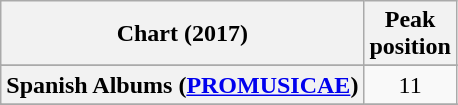<table class="wikitable sortable plainrowheaders" style="text-align:center">
<tr>
<th scope="col">Chart (2017)</th>
<th scope="col">Peak<br> position</th>
</tr>
<tr>
</tr>
<tr>
</tr>
<tr>
</tr>
<tr>
</tr>
<tr>
</tr>
<tr>
</tr>
<tr>
</tr>
<tr>
</tr>
<tr>
</tr>
<tr>
</tr>
<tr>
</tr>
<tr>
</tr>
<tr>
</tr>
<tr>
</tr>
<tr>
<th scope="row">Spanish Albums (<a href='#'>PROMUSICAE</a>)</th>
<td>11</td>
</tr>
<tr>
</tr>
<tr>
</tr>
<tr>
</tr>
<tr>
</tr>
<tr>
</tr>
</table>
